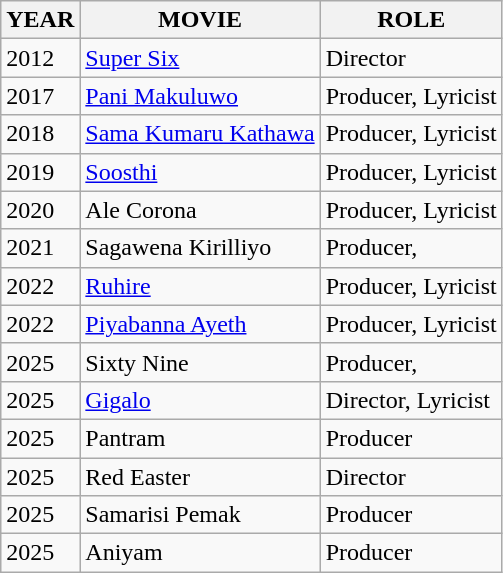<table class="wikitable">
<tr>
<th><strong>YEAR</strong></th>
<th><strong>MOVIE</strong></th>
<th><strong>ROLE</strong></th>
</tr>
<tr>
<td>2012</td>
<td><a href='#'>Super Six</a></td>
<td>Director</td>
</tr>
<tr>
<td>2017</td>
<td><a href='#'>Pani Makuluwo</a></td>
<td>Producer, Lyricist</td>
</tr>
<tr>
<td>2018</td>
<td><a href='#'>Sama Kumaru Kathawa</a></td>
<td>Producer, Lyricist</td>
</tr>
<tr>
<td>2019</td>
<td><a href='#'>Soosthi</a></td>
<td>Producer, Lyricist</td>
</tr>
<tr>
<td>2020</td>
<td>Ale Corona</td>
<td>Producer, Lyricist</td>
</tr>
<tr>
<td>2021</td>
<td>Sagawena Kirilliyo</td>
<td>Producer,</td>
</tr>
<tr>
<td>2022</td>
<td><a href='#'>Ruhire</a></td>
<td>Producer, Lyricist</td>
</tr>
<tr>
<td>2022</td>
<td><a href='#'>Piyabanna Ayeth</a></td>
<td>Producer, Lyricist</td>
</tr>
<tr>
<td>2025</td>
<td>Sixty Nine</td>
<td>Producer,</td>
</tr>
<tr>
<td>2025</td>
<td><a href='#'>Gigalo</a></td>
<td>Director, Lyricist</td>
</tr>
<tr>
<td>2025</td>
<td>Pantram</td>
<td>Producer</td>
</tr>
<tr>
<td>2025</td>
<td>Red Easter</td>
<td>Director</td>
</tr>
<tr>
<td>2025</td>
<td>Samarisi Pemak</td>
<td>Producer</td>
</tr>
<tr>
<td>2025</td>
<td>Aniyam</td>
<td>Producer</td>
</tr>
</table>
